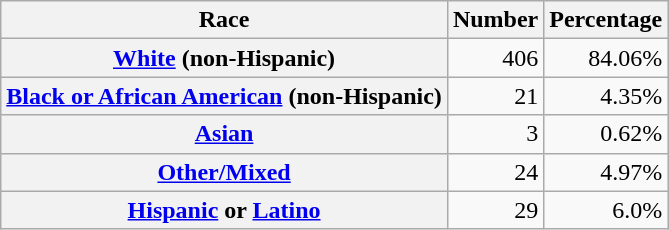<table class="wikitable" style="text-align:right">
<tr>
<th scope="col">Race</th>
<th scope="col">Number</th>
<th scope="col">Percentage</th>
</tr>
<tr>
<th scope="row"><a href='#'>White</a> (non-Hispanic)</th>
<td>406</td>
<td>84.06%</td>
</tr>
<tr>
<th scope="row"><a href='#'>Black or African American</a> (non-Hispanic)</th>
<td>21</td>
<td>4.35%</td>
</tr>
<tr>
<th scope="row"><a href='#'>Asian</a></th>
<td>3</td>
<td>0.62%</td>
</tr>
<tr>
<th scope="row"><a href='#'>Other/Mixed</a></th>
<td>24</td>
<td>4.97%</td>
</tr>
<tr>
<th scope="row"><a href='#'>Hispanic</a> or <a href='#'>Latino</a></th>
<td>29</td>
<td>6.0%</td>
</tr>
</table>
